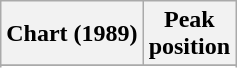<table class="wikitable plainrowheaders sortable" style="text-align:center;">
<tr>
<th>Chart (1989)</th>
<th>Peak<br>position</th>
</tr>
<tr>
</tr>
<tr>
</tr>
</table>
